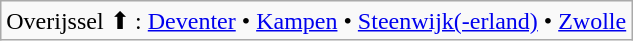<table class="wikitable">
<tr>
<td>Overijssel ⬆ : <a href='#'>Deventer</a> • <a href='#'>Kampen</a> • <a href='#'>Steenwijk(-erland)</a> • <a href='#'>Zwolle</a></td>
</tr>
</table>
